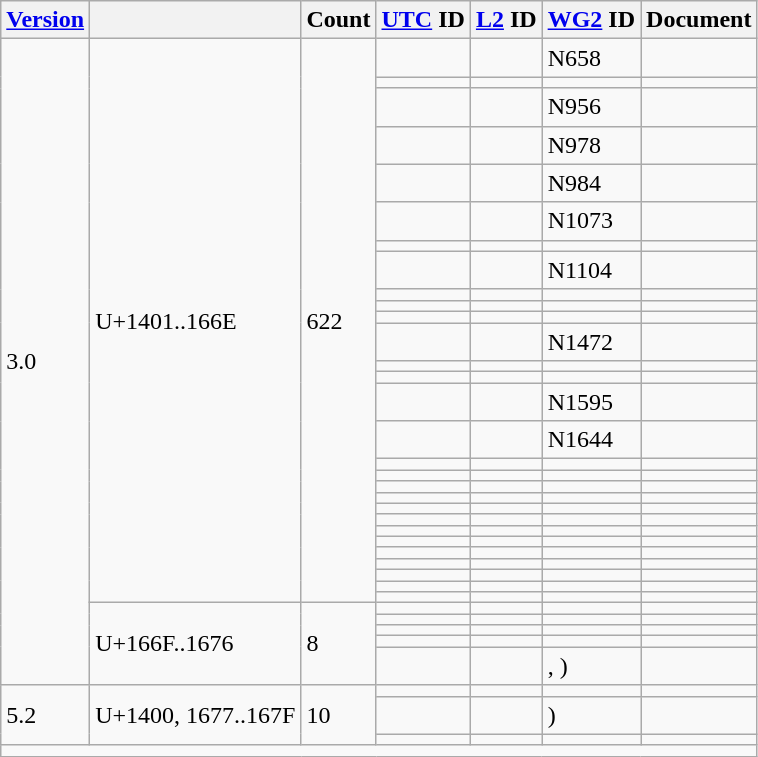<table class="wikitable collapsible sticky-header">
<tr>
<th><a href='#'>Version</a></th>
<th></th>
<th>Count</th>
<th><a href='#'>UTC</a> ID</th>
<th><a href='#'>L2</a> ID</th>
<th><a href='#'>WG2</a> ID</th>
<th>Document</th>
</tr>
<tr>
<td rowspan="34">3.0</td>
<td rowspan="29">U+1401..166E</td>
<td rowspan="29">622</td>
<td></td>
<td></td>
<td>N658</td>
<td></td>
</tr>
<tr>
<td></td>
<td></td>
<td></td>
<td></td>
</tr>
<tr>
<td></td>
<td></td>
<td>N956</td>
<td></td>
</tr>
<tr>
<td></td>
<td></td>
<td>N978</td>
<td></td>
</tr>
<tr>
<td></td>
<td></td>
<td>N984</td>
<td></td>
</tr>
<tr>
<td></td>
<td></td>
<td>N1073</td>
<td></td>
</tr>
<tr>
<td></td>
<td></td>
<td></td>
<td></td>
</tr>
<tr>
<td></td>
<td></td>
<td>N1104</td>
<td></td>
</tr>
<tr>
<td></td>
<td></td>
<td></td>
<td></td>
</tr>
<tr>
<td></td>
<td></td>
<td></td>
<td></td>
</tr>
<tr>
<td></td>
<td></td>
<td></td>
<td></td>
</tr>
<tr>
<td></td>
<td></td>
<td>N1472</td>
<td></td>
</tr>
<tr>
<td></td>
<td></td>
<td></td>
<td></td>
</tr>
<tr>
<td></td>
<td></td>
<td></td>
<td></td>
</tr>
<tr>
<td></td>
<td></td>
<td>N1595</td>
<td></td>
</tr>
<tr>
<td></td>
<td></td>
<td>N1644</td>
<td></td>
</tr>
<tr>
<td></td>
<td></td>
<td></td>
<td></td>
</tr>
<tr>
<td></td>
<td></td>
<td></td>
<td></td>
</tr>
<tr>
<td></td>
<td></td>
<td></td>
<td></td>
</tr>
<tr>
<td></td>
<td></td>
<td></td>
<td></td>
</tr>
<tr>
<td></td>
<td></td>
<td></td>
<td></td>
</tr>
<tr>
<td></td>
<td></td>
<td></td>
<td></td>
</tr>
<tr>
<td></td>
<td></td>
<td></td>
<td></td>
</tr>
<tr>
<td></td>
<td></td>
<td></td>
<td></td>
</tr>
<tr>
<td></td>
<td></td>
<td></td>
<td></td>
</tr>
<tr>
<td></td>
<td></td>
<td></td>
<td></td>
</tr>
<tr>
<td></td>
<td></td>
<td></td>
<td></td>
</tr>
<tr>
<td></td>
<td></td>
<td></td>
<td></td>
</tr>
<tr>
<td></td>
<td></td>
<td></td>
<td></td>
</tr>
<tr>
<td rowspan="5">U+166F..1676</td>
<td rowspan="5">8</td>
<td></td>
<td></td>
<td></td>
<td></td>
</tr>
<tr>
<td></td>
<td></td>
<td></td>
<td></td>
</tr>
<tr>
<td></td>
<td></td>
<td></td>
<td></td>
</tr>
<tr>
<td></td>
<td></td>
<td></td>
<td></td>
</tr>
<tr>
<td></td>
<td></td>
<td> , )</td>
<td></td>
</tr>
<tr>
<td rowspan="3">5.2</td>
<td rowspan="3">U+1400, 1677..167F</td>
<td rowspan="3">10</td>
<td></td>
<td></td>
<td></td>
<td></td>
</tr>
<tr>
<td></td>
<td></td>
<td> )</td>
<td></td>
</tr>
<tr>
<td></td>
<td></td>
<td></td>
<td></td>
</tr>
<tr class="sortbottom">
<td colspan="7"></td>
</tr>
</table>
